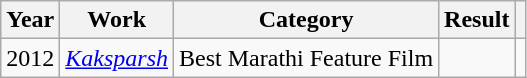<table class="wikitable">
<tr>
<th>Year</th>
<th>Work</th>
<th>Category</th>
<th>Result</th>
<th></th>
</tr>
<tr>
<td>2012</td>
<td><em><a href='#'>Kaksparsh</a></em></td>
<td>Best Marathi Feature Film</td>
<td></td>
<td></td>
</tr>
</table>
